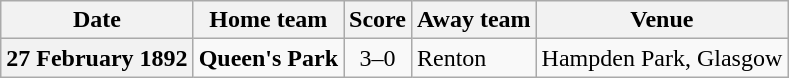<table class="wikitable football-result-list" style="max-width: 80em; text-align: center">
<tr>
<th scope="col">Date</th>
<th scope="col">Home team</th>
<th scope="col">Score</th>
<th scope="col">Away team</th>
<th scope="col">Venue</th>
</tr>
<tr>
<th scope="row">27 February 1892</th>
<td align=right><strong>Queen's Park</strong></td>
<td>3–0</td>
<td align=left>Renton</td>
<td align=left>Hampden Park, Glasgow</td>
</tr>
</table>
